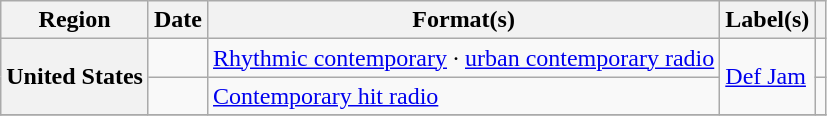<table class="wikitable plainrowheaders" style="text-align:left">
<tr>
<th scope="col">Region</th>
<th scope="col">Date</th>
<th scope="col">Format(s)</th>
<th scope="col">Label(s)</th>
<th scope="col"></th>
</tr>
<tr>
<th rowspan="2" scope="row">United States</th>
<td></td>
<td><a href='#'>Rhythmic contemporary</a> · <a href='#'>urban contemporary radio</a></td>
<td rowspan="2"><a href='#'>Def Jam</a></td>
<td></td>
</tr>
<tr>
<td></td>
<td><a href='#'>Contemporary hit radio</a></td>
<td></td>
</tr>
<tr>
</tr>
</table>
